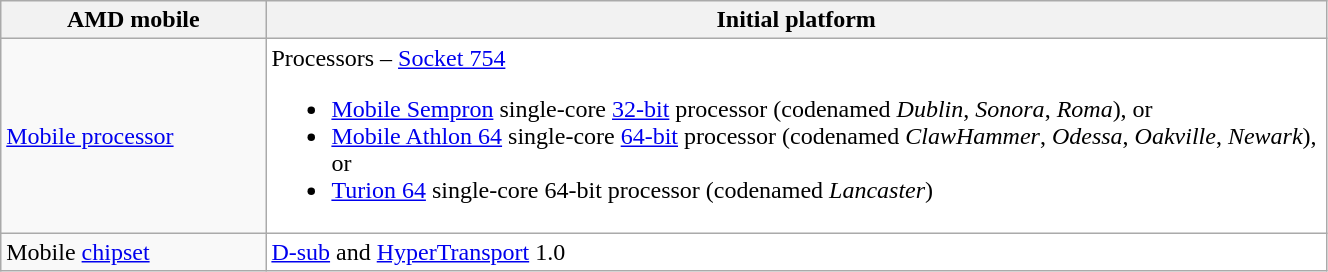<table class="wikitable" style="width:70%;">
<tr>
<th style="width:20%;">AMD mobile</th>
<th>Initial platform</th>
</tr>
<tr>
<td><a href='#'>Mobile processor</a></td>
<td style="background:white">Processors – <a href='#'>Socket 754</a><br><ul><li><a href='#'>Mobile Sempron</a> single-core <a href='#'>32-bit</a> processor (codenamed <em>Dublin</em>, <em>Sonora</em>, <em>Roma</em>), or</li><li><a href='#'>Mobile Athlon 64</a> single-core <a href='#'>64-bit</a> processor (codenamed <em>ClawHammer</em>, <em>Odessa</em>, <em>Oakville</em>, <em>Newark</em>), or</li><li><a href='#'>Turion 64</a> single-core 64-bit processor (codenamed <em>Lancaster</em>)</li></ul></td>
</tr>
<tr>
<td>Mobile <a href='#'>chipset</a></td>
<td style="background:white"><a href='#'>D-sub</a> and <a href='#'>HyperTransport</a> 1.0</td>
</tr>
</table>
